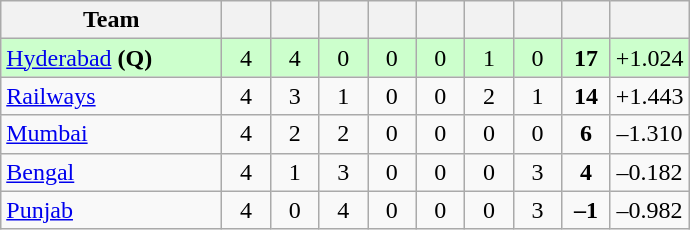<table class="wikitable" style="text-align:center">
<tr>
<th style="width:140px;">Team</th>
<th style="width:25px;"></th>
<th style="width:25px;"></th>
<th style="width:25px;"></th>
<th style="width:25px;"></th>
<th style="width:25px;"></th>
<th style="width:25px;"></th>
<th style="width:25px;"></th>
<th style="width:25px;"></th>
<th style="width:40px;"></th>
</tr>
<tr style="background:#cfc;">
<td style="text-align:left"><a href='#'>Hyderabad</a> <strong>(Q)</strong></td>
<td>4</td>
<td>4</td>
<td>0</td>
<td>0</td>
<td>0</td>
<td>1</td>
<td>0</td>
<td><strong>17</strong></td>
<td>+1.024</td>
</tr>
<tr>
<td style="text-align:left"><a href='#'>Railways</a></td>
<td>4</td>
<td>3</td>
<td>1</td>
<td>0</td>
<td>0</td>
<td>2</td>
<td>1</td>
<td><strong>14</strong></td>
<td>+1.443</td>
</tr>
<tr>
<td style="text-align:left"><a href='#'>Mumbai</a></td>
<td>4</td>
<td>2</td>
<td>2</td>
<td>0</td>
<td>0</td>
<td>0</td>
<td>0</td>
<td><strong>6</strong></td>
<td>–1.310</td>
</tr>
<tr>
<td style="text-align:left"><a href='#'>Bengal</a></td>
<td>4</td>
<td>1</td>
<td>3</td>
<td>0</td>
<td>0</td>
<td>0</td>
<td>3</td>
<td><strong>4</strong></td>
<td>–0.182</td>
</tr>
<tr>
<td style="text-align:left"><a href='#'>Punjab</a></td>
<td>4</td>
<td>0</td>
<td>4</td>
<td>0</td>
<td>0</td>
<td>0</td>
<td>3</td>
<td><strong>–1</strong></td>
<td>–0.982</td>
</tr>
</table>
